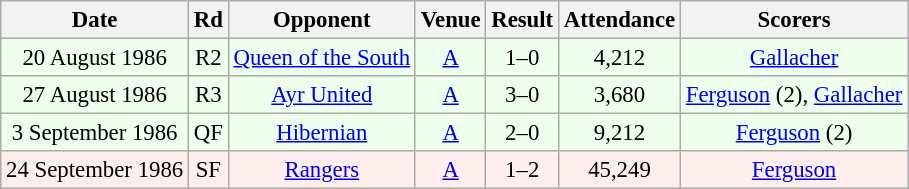<table class="wikitable sortable" style="font-size:95%; text-align:center">
<tr>
<th>Date</th>
<th>Rd</th>
<th>Opponent</th>
<th>Venue</th>
<th>Result</th>
<th>Attendance</th>
<th>Scorers</th>
</tr>
<tr style="background:#efe;">
<td>20 August 1986</td>
<td>R2</td>
<td><a href='#'>Queen of the South</a></td>
<td><a href='#'>A</a></td>
<td>1–0</td>
<td>4,212</td>
<td><a href='#'>Gallacher</a></td>
</tr>
<tr style="background:#efe;">
<td>27 August 1986</td>
<td>R3</td>
<td><a href='#'>Ayr United</a></td>
<td><a href='#'>A</a></td>
<td>3–0</td>
<td>3,680</td>
<td><a href='#'>Ferguson</a> (2), <a href='#'>Gallacher</a></td>
</tr>
<tr style="background:#efe;">
<td>3 September 1986</td>
<td>QF</td>
<td><a href='#'>Hibernian</a></td>
<td><a href='#'>A</a></td>
<td>2–0</td>
<td>9,212</td>
<td><a href='#'>Ferguson</a> (2)</td>
</tr>
<tr style="background:#fee;">
<td>24 September 1986</td>
<td>SF</td>
<td><a href='#'>Rangers</a></td>
<td><a href='#'>A</a></td>
<td>1–2</td>
<td>45,249</td>
<td><a href='#'>Ferguson</a></td>
</tr>
</table>
